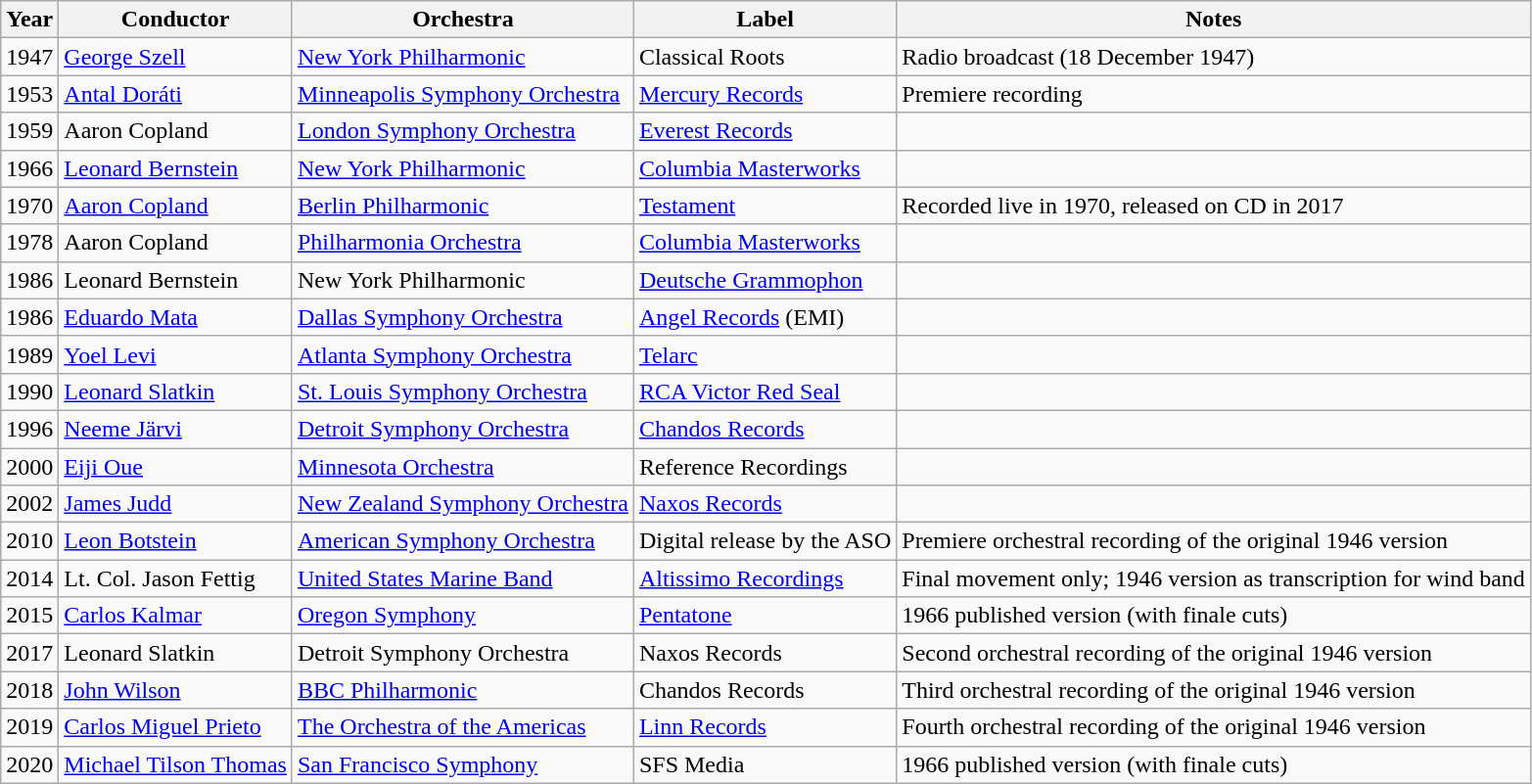<table class="wikitable">
<tr>
<th>Year</th>
<th>Conductor</th>
<th>Orchestra</th>
<th>Label</th>
<th>Notes</th>
</tr>
<tr>
<td>1947</td>
<td><a href='#'>George Szell</a></td>
<td><a href='#'>New York Philharmonic</a></td>
<td>Classical Roots</td>
<td>Radio broadcast (18 December 1947)</td>
</tr>
<tr>
<td>1953</td>
<td><a href='#'>Antal Doráti</a></td>
<td><a href='#'>Minneapolis Symphony Orchestra</a></td>
<td><a href='#'>Mercury Records</a></td>
<td>Premiere recording</td>
</tr>
<tr>
<td>1959</td>
<td>Aaron Copland</td>
<td><a href='#'>London Symphony Orchestra</a></td>
<td><a href='#'>Everest Records</a></td>
<td></td>
</tr>
<tr>
<td>1966</td>
<td><a href='#'>Leonard Bernstein</a></td>
<td><a href='#'>New York Philharmonic</a></td>
<td><a href='#'>Columbia Masterworks</a></td>
<td></td>
</tr>
<tr>
<td>1970</td>
<td><a href='#'>Aaron Copland</a></td>
<td><a href='#'>Berlin Philharmonic</a></td>
<td><a href='#'>Testament</a></td>
<td>Recorded live in 1970, released on CD in 2017</td>
</tr>
<tr>
<td>1978</td>
<td>Aaron Copland</td>
<td><a href='#'>Philharmonia Orchestra</a></td>
<td><a href='#'>Columbia Masterworks</a></td>
<td></td>
</tr>
<tr>
<td>1986</td>
<td>Leonard Bernstein</td>
<td>New York Philharmonic</td>
<td><a href='#'>Deutsche Grammophon</a></td>
<td></td>
</tr>
<tr>
<td>1986</td>
<td><a href='#'>Eduardo Mata</a></td>
<td><a href='#'>Dallas Symphony Orchestra</a></td>
<td><a href='#'>Angel Records</a> (EMI)</td>
<td></td>
</tr>
<tr>
<td>1989</td>
<td><a href='#'>Yoel Levi</a></td>
<td><a href='#'>Atlanta Symphony Orchestra</a></td>
<td><a href='#'>Telarc</a></td>
<td></td>
</tr>
<tr>
<td>1990</td>
<td><a href='#'>Leonard Slatkin</a></td>
<td><a href='#'>St. Louis Symphony Orchestra</a></td>
<td><a href='#'>RCA Victor Red Seal</a></td>
<td></td>
</tr>
<tr>
<td>1996</td>
<td><a href='#'>Neeme Järvi</a></td>
<td><a href='#'>Detroit Symphony Orchestra</a></td>
<td><a href='#'>Chandos Records</a></td>
<td></td>
</tr>
<tr>
<td>2000</td>
<td><a href='#'>Eiji Oue</a></td>
<td><a href='#'>Minnesota Orchestra</a></td>
<td>Reference Recordings</td>
<td></td>
</tr>
<tr>
<td>2002</td>
<td><a href='#'>James Judd</a></td>
<td><a href='#'>New Zealand Symphony Orchestra</a></td>
<td><a href='#'>Naxos Records</a></td>
<td></td>
</tr>
<tr>
<td>2010</td>
<td><a href='#'>Leon Botstein</a></td>
<td><a href='#'>American Symphony Orchestra</a></td>
<td>Digital release by the ASO</td>
<td>Premiere orchestral recording of the original 1946 version</td>
</tr>
<tr>
<td>2014</td>
<td>Lt. Col. Jason Fettig</td>
<td><a href='#'>United States Marine Band</a></td>
<td><a href='#'>Altissimo Recordings</a></td>
<td>Final movement only; 1946 version as transcription for wind band</td>
</tr>
<tr>
<td>2015</td>
<td><a href='#'>Carlos Kalmar</a></td>
<td><a href='#'>Oregon Symphony</a></td>
<td><a href='#'>Pentatone</a></td>
<td>1966 published version (with finale cuts)</td>
</tr>
<tr>
<td>2017</td>
<td>Leonard Slatkin</td>
<td>Detroit Symphony Orchestra</td>
<td>Naxos Records</td>
<td>Second orchestral recording of the original 1946 version</td>
</tr>
<tr>
<td>2018</td>
<td><a href='#'>John Wilson</a></td>
<td><a href='#'>BBC Philharmonic</a></td>
<td>Chandos Records </td>
<td>Third orchestral recording of the original 1946 version</td>
</tr>
<tr>
<td>2019</td>
<td><a href='#'>Carlos Miguel Prieto</a></td>
<td><a href='#'>The Orchestra of the Americas</a></td>
<td><a href='#'>Linn Records</a></td>
<td>Fourth orchestral recording of the original 1946 version</td>
</tr>
<tr>
<td>2020</td>
<td><a href='#'>Michael Tilson Thomas</a></td>
<td><a href='#'>San Francisco Symphony</a></td>
<td>SFS Media </td>
<td>1966 published version (with finale cuts)</td>
</tr>
</table>
